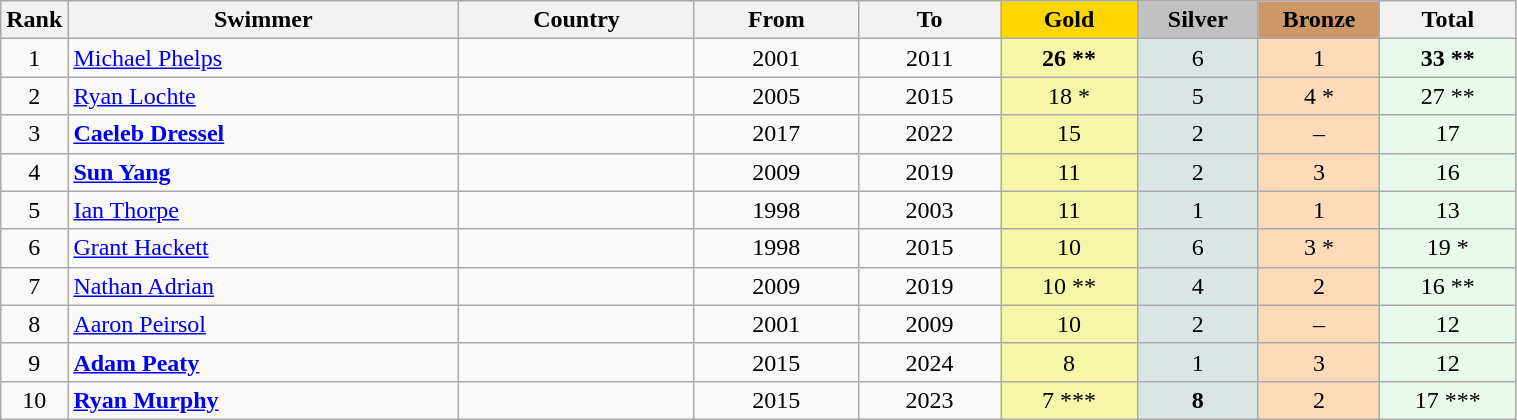<table class="wikitable plainrowheaders" width=80% style="text-align:center;">
<tr style="background-color:#EDEDED;">
<th class="hintergrundfarbe5" style="width:1em">Rank</th>
<th class="hintergrundfarbe5">Swimmer</th>
<th class="hintergrundfarbe5">Country</th>
<th class="hintergrundfarbe5">From</th>
<th class="hintergrundfarbe5">To</th>
<th style="background:    gold; width:9%">Gold</th>
<th style="background:  silver; width:8%">Silver</th>
<th style="background: #CC9966; width:8%">Bronze</th>
<th class="hintergrundfarbe5" style="width:9%">Total</th>
</tr>
<tr>
<td>1</td>
<td align="left"><a href='#'>Michael Phelps</a></td>
<td align="left"></td>
<td>2001</td>
<td>2011</td>
<td bgcolor="#F7F6A8"><strong> 26 **</strong></td>
<td bgcolor="#DCE5E5">6</td>
<td bgcolor="#FFDAB9">1</td>
<td bgcolor="#E7FAEC"><strong> 33 **</strong></td>
</tr>
<tr align="center">
<td>2</td>
<td align="left"><a href='#'>Ryan Lochte</a></td>
<td align="left"></td>
<td>2005</td>
<td>2015</td>
<td bgcolor="#F7F6A8"> 18 *</td>
<td bgcolor="#DCE5E5">5</td>
<td bgcolor="#FFDAB9"> 4 *</td>
<td bgcolor="#E7FAEC"> 27 **</td>
</tr>
<tr align="center">
<td>3</td>
<td align="left"><strong><a href='#'>Caeleb Dressel</a></strong></td>
<td align="left"></td>
<td>2017</td>
<td>2022</td>
<td bgcolor="#F7F6A8">15</td>
<td bgcolor="#DCE5E5">2</td>
<td bgcolor="#FFDAB9">–</td>
<td bgcolor="#E7FAEC">17</td>
</tr>
<tr align="center">
<td>4</td>
<td align="left"><strong><a href='#'>Sun Yang</a></strong></td>
<td align="left"></td>
<td>2009</td>
<td>2019</td>
<td bgcolor="#F7F6A8">11</td>
<td bgcolor="#DCE5E5">2</td>
<td bgcolor="#FFDAB9">3</td>
<td bgcolor="#E7FAEC">16</td>
</tr>
<tr align="center">
<td>5</td>
<td align="left"><a href='#'>Ian Thorpe</a></td>
<td align="left"></td>
<td>1998</td>
<td>2003</td>
<td bgcolor="#F7F6A8">11</td>
<td bgcolor="#DCE5E5">1</td>
<td bgcolor="#FFDAB9">1</td>
<td bgcolor="#E7FAEC">13</td>
</tr>
<tr align="center">
<td>6</td>
<td align="left"><a href='#'>Grant Hackett</a></td>
<td align="left"></td>
<td>1998</td>
<td>2015</td>
<td bgcolor="#F7F6A8">10</td>
<td bgcolor="#DCE5E5">6</td>
<td bgcolor="#FFDAB9"> 3 *</td>
<td bgcolor="#E7FAEC"> 19 *</td>
</tr>
<tr align="center">
<td>7</td>
<td align="left"><a href='#'>Nathan Adrian</a></td>
<td align="left"></td>
<td>2009</td>
<td>2019</td>
<td bgcolor="#F7F6A8"> 10 **</td>
<td bgcolor="#DCE5E5">4</td>
<td bgcolor="#FFDAB9">2</td>
<td bgcolor="#E7FAEC"> 16 **</td>
</tr>
<tr align="center">
<td>8</td>
<td align="left"><a href='#'>Aaron Peirsol</a></td>
<td align="left"></td>
<td>2001</td>
<td>2009</td>
<td bgcolor="#F7F6A8">10</td>
<td bgcolor="#DCE5E5">2</td>
<td bgcolor="#FFDAB9">–</td>
<td bgcolor="#E7FAEC">12</td>
</tr>
<tr align="center">
<td>9</td>
<td align="left"><strong><a href='#'>Adam Peaty</a></strong></td>
<td align="left"></td>
<td>2015</td>
<td>2024</td>
<td bgcolor="#F7F6A8">8</td>
<td bgcolor="#DCE5E5">1</td>
<td bgcolor="#FFDAB9">3</td>
<td bgcolor="#E7FAEC">12</td>
</tr>
<tr align="center">
<td>10</td>
<td align="left"><strong><a href='#'>Ryan Murphy</a></strong></td>
<td align="left"></td>
<td>2015</td>
<td>2023</td>
<td bgcolor="#F7F6A8"> 7 ***</td>
<td bgcolor="#DCE5E5"><strong>8</strong></td>
<td bgcolor="#FFDAB9">2</td>
<td bgcolor="#E7FAEC"> 17 ***</td>
</tr>
</table>
